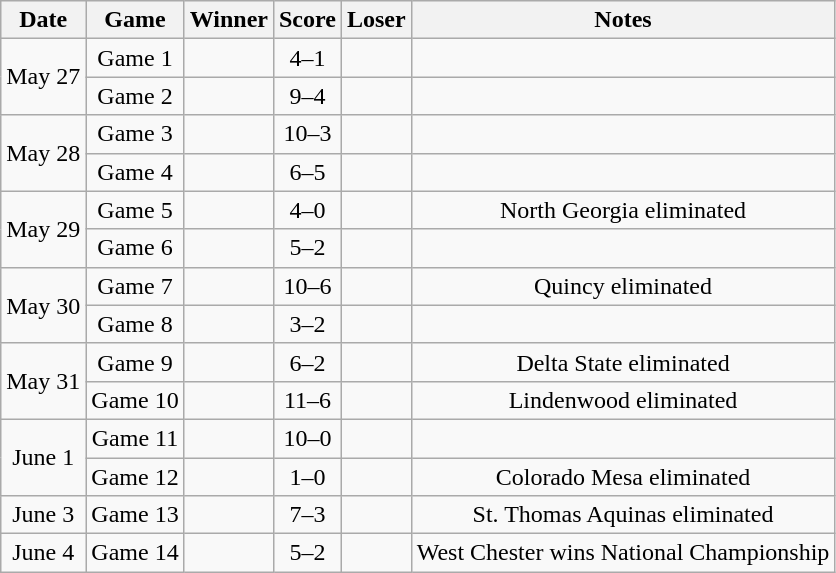<table class="wikitable">
<tr style="text-align:center; background:#f2f2f2;">
<th>Date</th>
<th>Game</th>
<th>Winner</th>
<th>Score</th>
<th>Loser</th>
<th>Notes</th>
</tr>
<tr align=center>
<td rowspan=2>May 27</td>
<td>Game 1</td>
<td></td>
<td>4–1</td>
<td></td>
<td></td>
</tr>
<tr align=center>
<td>Game 2</td>
<td></td>
<td>9–4</td>
<td></td>
<td></td>
</tr>
<tr align=center>
<td rowspan=2>May 28</td>
<td>Game 3</td>
<td></td>
<td>10–3</td>
<td></td>
<td></td>
</tr>
<tr align=center>
<td>Game 4</td>
<td></td>
<td>6–5</td>
<td></td>
<td></td>
</tr>
<tr align=center>
<td rowspan=2>May 29</td>
<td>Game 5</td>
<td></td>
<td>4–0</td>
<td></td>
<td>North Georgia eliminated</td>
</tr>
<tr align=center>
<td>Game 6</td>
<td></td>
<td>5–2</td>
<td></td>
<td></td>
</tr>
<tr align=center>
<td rowspan=2>May 30</td>
<td>Game 7</td>
<td></td>
<td>10–6</td>
<td></td>
<td>Quincy eliminated</td>
</tr>
<tr align=center>
<td>Game 8</td>
<td></td>
<td>3–2</td>
<td></td>
<td></td>
</tr>
<tr align=center>
<td rowspan=2>May 31</td>
<td>Game 9</td>
<td></td>
<td>6–2</td>
<td></td>
<td>Delta State eliminated</td>
</tr>
<tr align=center>
<td>Game 10</td>
<td></td>
<td>11–6</td>
<td></td>
<td>Lindenwood eliminated</td>
</tr>
<tr align=center>
<td rowspan=2>June 1</td>
<td>Game 11</td>
<td></td>
<td>10–0</td>
<td></td>
<td></td>
</tr>
<tr align=center>
<td>Game 12</td>
<td></td>
<td>1–0</td>
<td></td>
<td>Colorado Mesa eliminated</td>
</tr>
<tr align=center>
<td>June 3</td>
<td>Game 13</td>
<td></td>
<td>7–3</td>
<td></td>
<td>St. Thomas Aquinas eliminated</td>
</tr>
<tr align=center>
<td>June 4</td>
<td>Game 14</td>
<td></td>
<td>5–2</td>
<td></td>
<td>West Chester wins National Championship</td>
</tr>
</table>
